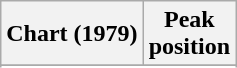<table class="wikitable sortable plainrowheaders" style="text-align:center">
<tr>
<th scope="col">Chart (1979)</th>
<th scope="col">Peak<br>position</th>
</tr>
<tr>
</tr>
<tr>
</tr>
<tr>
</tr>
</table>
